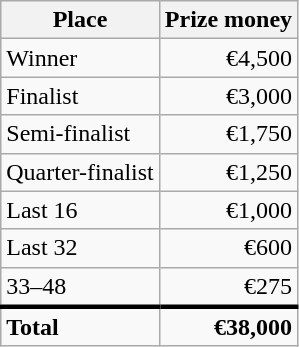<table class="wikitable sortable">
<tr>
<th scope=col>Place</th>
<th scope=col>Prize money</th>
</tr>
<tr>
<td>Winner</td>
<td style="text-align:right">€4,500</td>
</tr>
<tr>
<td>Finalist</td>
<td style="text-align:right">€3,000</td>
</tr>
<tr>
<td>Semi-finalist</td>
<td style="text-align:right">€1,750</td>
</tr>
<tr>
<td>Quarter-finalist</td>
<td style="text-align:right">€1,250</td>
</tr>
<tr>
<td>Last 16</td>
<td style="text-align:right">€1,000</td>
</tr>
<tr>
<td>Last 32</td>
<td style="text-align:right">€600</td>
</tr>
<tr>
<td>33–48</td>
<td style="text-align:right">€275</td>
</tr>
<tr class="sortbottom">
<td style="border-top:medium solid"><strong>Total</strong></td>
<td style="border-top:medium solid; text-align:right"><strong>€38,000</strong></td>
</tr>
</table>
